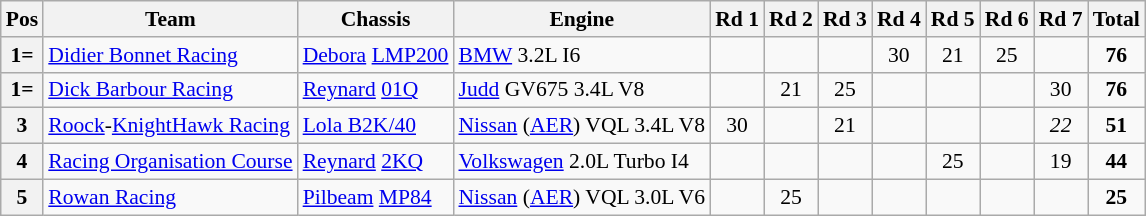<table class="wikitable" style="font-size: 90%;">
<tr>
<th>Pos</th>
<th>Team</th>
<th>Chassis</th>
<th>Engine</th>
<th>Rd 1</th>
<th>Rd 2</th>
<th>Rd 3</th>
<th>Rd 4</th>
<th>Rd 5</th>
<th>Rd 6</th>
<th>Rd 7</th>
<th>Total</th>
</tr>
<tr>
<th>1=</th>
<td> <a href='#'>Didier Bonnet Racing</a></td>
<td><a href='#'>Debora</a> <a href='#'>LMP200</a></td>
<td><a href='#'>BMW</a> 3.2L I6</td>
<td></td>
<td></td>
<td></td>
<td align=center>30</td>
<td align=center>21</td>
<td align=center>25</td>
<td></td>
<td align=center><strong>76</strong></td>
</tr>
<tr>
<th>1=</th>
<td> <a href='#'>Dick Barbour Racing</a></td>
<td><a href='#'>Reynard</a> <a href='#'>01Q</a></td>
<td><a href='#'>Judd</a> GV675 3.4L V8</td>
<td></td>
<td align=center>21</td>
<td align=center>25</td>
<td></td>
<td></td>
<td></td>
<td align=center>30</td>
<td align=center><strong>76</strong></td>
</tr>
<tr>
<th>3</th>
<td> <a href='#'>Roock</a>-<a href='#'>KnightHawk Racing</a></td>
<td><a href='#'>Lola B2K/40</a></td>
<td><a href='#'>Nissan</a> (<a href='#'>AER</a>) VQL 3.4L V8</td>
<td align=center>30</td>
<td></td>
<td align=center>21</td>
<td></td>
<td></td>
<td></td>
<td align=center><em>22</em></td>
<td align=center><strong>51</strong></td>
</tr>
<tr>
<th>4</th>
<td> <a href='#'>Racing Organisation Course</a></td>
<td><a href='#'>Reynard</a> <a href='#'>2KQ</a></td>
<td><a href='#'>Volkswagen</a> 2.0L Turbo I4</td>
<td></td>
<td></td>
<td></td>
<td></td>
<td align=center>25</td>
<td></td>
<td align=center>19</td>
<td align=center><strong>44</strong></td>
</tr>
<tr>
<th>5</th>
<td> <a href='#'>Rowan Racing</a></td>
<td><a href='#'>Pilbeam</a> <a href='#'>MP84</a></td>
<td><a href='#'>Nissan</a> (<a href='#'>AER</a>) VQL 3.0L V6</td>
<td></td>
<td align=center>25</td>
<td></td>
<td></td>
<td></td>
<td></td>
<td></td>
<td align=center><strong>25</strong></td>
</tr>
</table>
